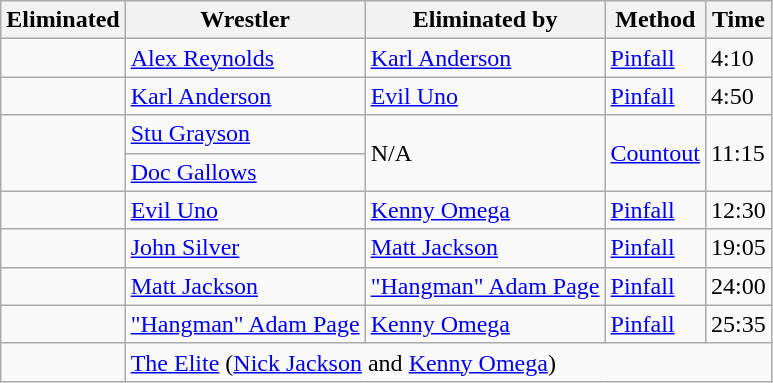<table class="wikitable sortable">
<tr>
<th>Eliminated</th>
<th>Wrestler</th>
<th>Eliminated by</th>
<th>Method</th>
<th>Time</th>
</tr>
<tr>
<td></td>
<td><a href='#'>Alex Reynolds</a></td>
<td><a href='#'>Karl Anderson</a></td>
<td><a href='#'>Pinfall</a></td>
<td>4:10</td>
</tr>
<tr>
<td></td>
<td><a href='#'>Karl Anderson</a></td>
<td><a href='#'>Evil Uno</a></td>
<td><a href='#'>Pinfall</a></td>
<td>4:50</td>
</tr>
<tr>
<td rowspan="2"></td>
<td><a href='#'>Stu Grayson</a></td>
<td rowspan="2">N/A</td>
<td rowspan="2"><a href='#'>Countout</a></td>
<td rowspan="2">11:15</td>
</tr>
<tr>
<td><a href='#'>Doc Gallows</a></td>
</tr>
<tr>
<td></td>
<td><a href='#'>Evil Uno</a></td>
<td><a href='#'>Kenny Omega</a></td>
<td><a href='#'>Pinfall</a></td>
<td>12:30</td>
</tr>
<tr>
<td></td>
<td><a href='#'>John Silver</a></td>
<td><a href='#'>Matt Jackson</a></td>
<td><a href='#'>Pinfall</a></td>
<td>19:05</td>
</tr>
<tr>
<td></td>
<td><a href='#'>Matt Jackson</a></td>
<td><a href='#'>"Hangman" Adam Page</a></td>
<td><a href='#'>Pinfall</a></td>
<td>24:00</td>
</tr>
<tr>
<td></td>
<td><a href='#'>"Hangman" Adam Page</a></td>
<td><a href='#'>Kenny Omega</a></td>
<td><a href='#'>Pinfall</a></td>
<td>25:35</td>
</tr>
<tr>
<td></td>
<td colspan="4"><a href='#'>The Elite</a> (<a href='#'>Nick Jackson</a> and <a href='#'>Kenny Omega</a>)</td>
</tr>
</table>
